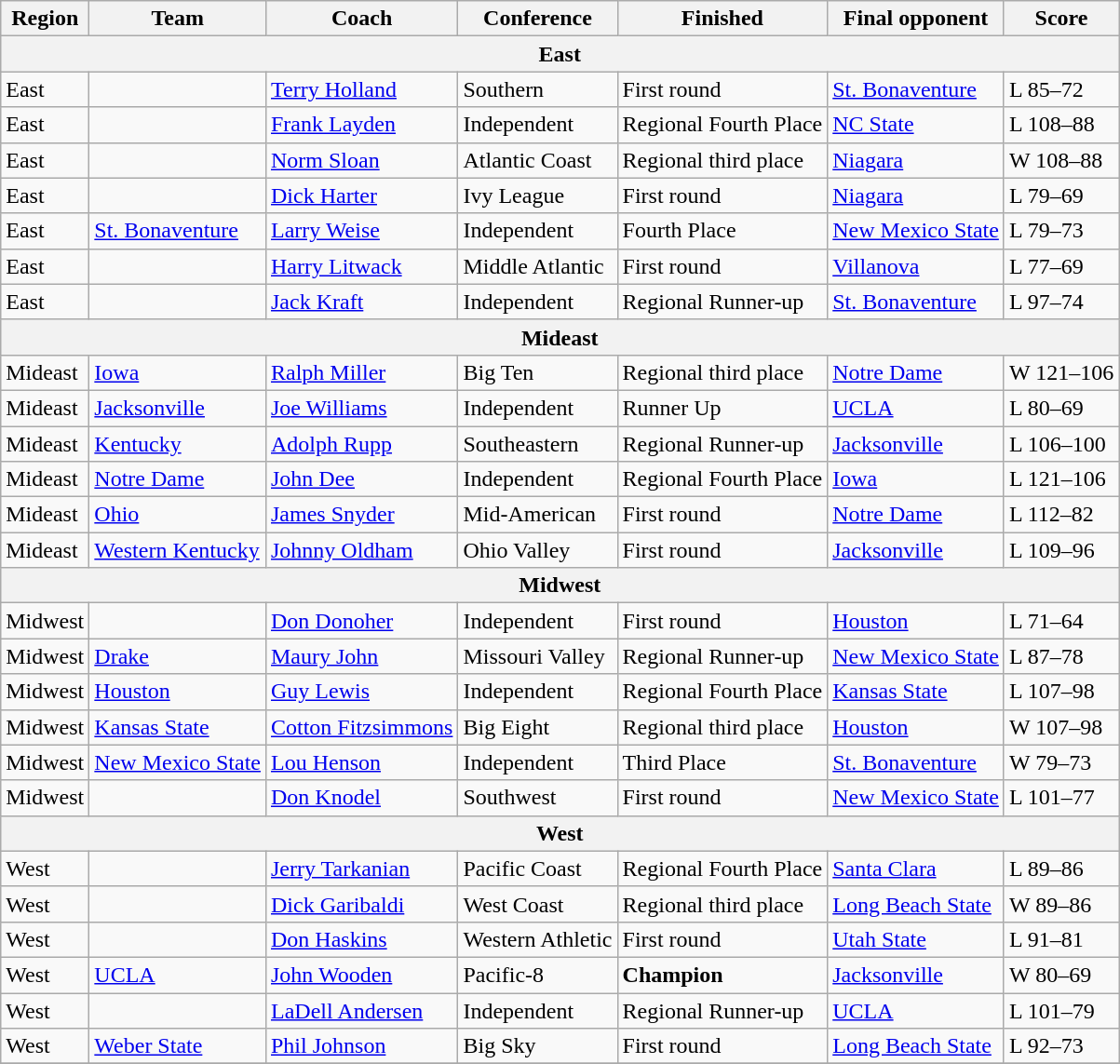<table class=wikitable>
<tr>
<th>Region</th>
<th>Team</th>
<th>Coach</th>
<th>Conference</th>
<th>Finished</th>
<th>Final opponent</th>
<th>Score</th>
</tr>
<tr>
<th colspan=7>East</th>
</tr>
<tr>
<td>East</td>
<td></td>
<td><a href='#'>Terry Holland</a></td>
<td>Southern</td>
<td>First round</td>
<td><a href='#'>St. Bonaventure</a></td>
<td>L 85–72</td>
</tr>
<tr>
<td>East</td>
<td></td>
<td><a href='#'>Frank Layden</a></td>
<td>Independent</td>
<td>Regional Fourth Place</td>
<td><a href='#'>NC State</a></td>
<td>L 108–88</td>
</tr>
<tr>
<td>East</td>
<td></td>
<td><a href='#'>Norm Sloan</a></td>
<td>Atlantic Coast</td>
<td>Regional third place</td>
<td><a href='#'>Niagara</a></td>
<td>W 108–88</td>
</tr>
<tr>
<td>East</td>
<td></td>
<td><a href='#'>Dick Harter</a></td>
<td>Ivy League</td>
<td>First round</td>
<td><a href='#'>Niagara</a></td>
<td>L 79–69</td>
</tr>
<tr>
<td>East</td>
<td><a href='#'>St. Bonaventure</a></td>
<td><a href='#'>Larry Weise</a></td>
<td>Independent</td>
<td>Fourth Place</td>
<td><a href='#'>New Mexico State</a></td>
<td>L 79–73</td>
</tr>
<tr>
<td>East</td>
<td></td>
<td><a href='#'>Harry Litwack</a></td>
<td>Middle Atlantic</td>
<td>First round</td>
<td><a href='#'>Villanova</a></td>
<td>L 77–69</td>
</tr>
<tr>
<td>East</td>
<td></td>
<td><a href='#'>Jack Kraft</a></td>
<td>Independent</td>
<td>Regional Runner-up</td>
<td><a href='#'>St. Bonaventure</a></td>
<td>L 97–74</td>
</tr>
<tr>
<th colspan=7>Mideast</th>
</tr>
<tr>
<td>Mideast</td>
<td><a href='#'>Iowa</a></td>
<td><a href='#'>Ralph Miller</a></td>
<td>Big Ten</td>
<td>Regional third place</td>
<td><a href='#'>Notre Dame</a></td>
<td>W 121–106</td>
</tr>
<tr>
<td>Mideast</td>
<td><a href='#'>Jacksonville</a></td>
<td><a href='#'>Joe Williams</a></td>
<td>Independent</td>
<td>Runner Up</td>
<td><a href='#'>UCLA</a></td>
<td>L 80–69</td>
</tr>
<tr>
<td>Mideast</td>
<td><a href='#'>Kentucky</a></td>
<td><a href='#'>Adolph Rupp</a></td>
<td>Southeastern</td>
<td>Regional Runner-up</td>
<td><a href='#'>Jacksonville</a></td>
<td>L 106–100</td>
</tr>
<tr>
<td>Mideast</td>
<td><a href='#'>Notre Dame</a></td>
<td><a href='#'>John Dee</a></td>
<td>Independent</td>
<td>Regional Fourth Place</td>
<td><a href='#'>Iowa</a></td>
<td>L 121–106</td>
</tr>
<tr>
<td>Mideast</td>
<td><a href='#'>Ohio</a></td>
<td><a href='#'>James Snyder</a></td>
<td>Mid-American</td>
<td>First round</td>
<td><a href='#'>Notre Dame</a></td>
<td>L 112–82</td>
</tr>
<tr>
<td>Mideast</td>
<td><a href='#'>Western Kentucky</a></td>
<td><a href='#'>Johnny Oldham</a></td>
<td>Ohio Valley</td>
<td>First round</td>
<td><a href='#'>Jacksonville</a></td>
<td>L 109–96</td>
</tr>
<tr>
<th colspan=7>Midwest</th>
</tr>
<tr>
<td>Midwest</td>
<td></td>
<td><a href='#'>Don Donoher</a></td>
<td>Independent</td>
<td>First round</td>
<td><a href='#'>Houston</a></td>
<td>L 71–64</td>
</tr>
<tr>
<td>Midwest</td>
<td><a href='#'>Drake</a></td>
<td><a href='#'>Maury John</a></td>
<td>Missouri Valley</td>
<td>Regional Runner-up</td>
<td><a href='#'>New Mexico State</a></td>
<td>L 87–78</td>
</tr>
<tr>
<td>Midwest</td>
<td><a href='#'>Houston</a></td>
<td><a href='#'>Guy Lewis</a></td>
<td>Independent</td>
<td>Regional Fourth Place</td>
<td><a href='#'>Kansas State</a></td>
<td>L 107–98</td>
</tr>
<tr>
<td>Midwest</td>
<td><a href='#'>Kansas State</a></td>
<td><a href='#'>Cotton Fitzsimmons</a></td>
<td>Big Eight</td>
<td>Regional third place</td>
<td><a href='#'>Houston</a></td>
<td>W 107–98</td>
</tr>
<tr>
<td>Midwest</td>
<td><a href='#'>New Mexico State</a></td>
<td><a href='#'>Lou Henson</a></td>
<td>Independent</td>
<td>Third Place</td>
<td><a href='#'>St. Bonaventure</a></td>
<td>W 79–73</td>
</tr>
<tr>
<td>Midwest</td>
<td></td>
<td><a href='#'>Don Knodel</a></td>
<td>Southwest</td>
<td>First round</td>
<td><a href='#'>New Mexico State</a></td>
<td>L 101–77</td>
</tr>
<tr>
<th colspan=7>West</th>
</tr>
<tr>
<td>West</td>
<td></td>
<td><a href='#'>Jerry Tarkanian</a></td>
<td>Pacific Coast</td>
<td>Regional Fourth Place</td>
<td><a href='#'>Santa Clara</a></td>
<td>L 89–86</td>
</tr>
<tr>
<td>West</td>
<td></td>
<td><a href='#'>Dick Garibaldi</a></td>
<td>West Coast</td>
<td>Regional third place</td>
<td><a href='#'>Long Beach State</a></td>
<td>W 89–86</td>
</tr>
<tr>
<td>West</td>
<td></td>
<td><a href='#'>Don Haskins</a></td>
<td>Western Athletic</td>
<td>First round</td>
<td><a href='#'>Utah State</a></td>
<td>L 91–81</td>
</tr>
<tr>
<td>West</td>
<td><a href='#'>UCLA</a></td>
<td><a href='#'>John Wooden</a></td>
<td>Pacific-8</td>
<td><strong>Champion</strong></td>
<td><a href='#'>Jacksonville</a></td>
<td>W 80–69</td>
</tr>
<tr>
<td>West</td>
<td></td>
<td><a href='#'>LaDell Andersen</a></td>
<td>Independent</td>
<td>Regional Runner-up</td>
<td><a href='#'>UCLA</a></td>
<td>L 101–79</td>
</tr>
<tr>
<td>West</td>
<td><a href='#'>Weber State</a></td>
<td><a href='#'>Phil Johnson</a></td>
<td>Big Sky</td>
<td>First round</td>
<td><a href='#'>Long Beach State</a></td>
<td>L 92–73</td>
</tr>
<tr>
</tr>
</table>
